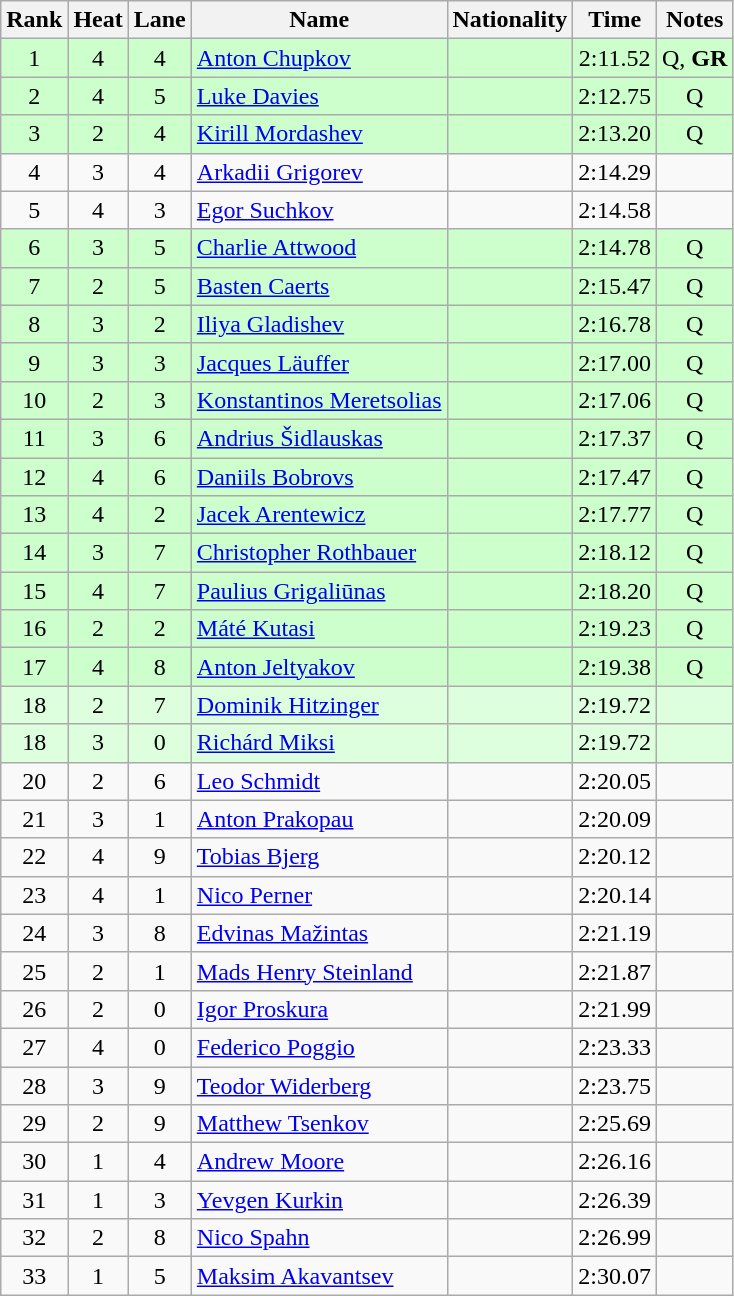<table class="wikitable sortable" style="text-align:center">
<tr>
<th>Rank</th>
<th>Heat</th>
<th>Lane</th>
<th>Name</th>
<th>Nationality</th>
<th>Time</th>
<th>Notes</th>
</tr>
<tr bgcolor=ccffcc>
<td>1</td>
<td>4</td>
<td>4</td>
<td align=left><a href='#'>Anton Chupkov</a></td>
<td align=left></td>
<td>2:11.52</td>
<td>Q, <strong>GR</strong></td>
</tr>
<tr bgcolor=ccffcc>
<td>2</td>
<td>4</td>
<td>5</td>
<td align=left><a href='#'>Luke Davies</a></td>
<td align=left></td>
<td>2:12.75</td>
<td>Q</td>
</tr>
<tr bgcolor=ccffcc>
<td>3</td>
<td>2</td>
<td>4</td>
<td align=left><a href='#'>Kirill Mordashev</a></td>
<td align=left></td>
<td>2:13.20</td>
<td>Q</td>
</tr>
<tr>
<td>4</td>
<td>3</td>
<td>4</td>
<td align=left><a href='#'>Arkadii Grigorev</a></td>
<td align=left></td>
<td>2:14.29</td>
<td></td>
</tr>
<tr>
<td>5</td>
<td>4</td>
<td>3</td>
<td align=left><a href='#'>Egor Suchkov</a></td>
<td align=left></td>
<td>2:14.58</td>
<td></td>
</tr>
<tr bgcolor=ccffcc>
<td>6</td>
<td>3</td>
<td>5</td>
<td align=left><a href='#'>Charlie Attwood</a></td>
<td align=left></td>
<td>2:14.78</td>
<td>Q</td>
</tr>
<tr bgcolor=ccffcc>
<td>7</td>
<td>2</td>
<td>5</td>
<td align=left><a href='#'>Basten Caerts</a></td>
<td align=left></td>
<td>2:15.47</td>
<td>Q</td>
</tr>
<tr bgcolor=ccffcc>
<td>8</td>
<td>3</td>
<td>2</td>
<td align=left><a href='#'>Iliya Gladishev</a></td>
<td align=left></td>
<td>2:16.78</td>
<td>Q</td>
</tr>
<tr bgcolor=ccffcc>
<td>9</td>
<td>3</td>
<td>3</td>
<td align=left><a href='#'>Jacques Läuffer</a></td>
<td align=left></td>
<td>2:17.00</td>
<td>Q</td>
</tr>
<tr bgcolor=ccffcc>
<td>10</td>
<td>2</td>
<td>3</td>
<td align=left><a href='#'>Konstantinos Meretsolias</a></td>
<td align=left></td>
<td>2:17.06</td>
<td>Q</td>
</tr>
<tr bgcolor=ccffcc>
<td>11</td>
<td>3</td>
<td>6</td>
<td align=left><a href='#'>Andrius Šidlauskas</a></td>
<td align=left></td>
<td>2:17.37</td>
<td>Q</td>
</tr>
<tr bgcolor=ccffcc>
<td>12</td>
<td>4</td>
<td>6</td>
<td align=left><a href='#'>Daniils Bobrovs</a></td>
<td align=left></td>
<td>2:17.47</td>
<td>Q</td>
</tr>
<tr bgcolor=ccffcc>
<td>13</td>
<td>4</td>
<td>2</td>
<td align=left><a href='#'>Jacek Arentewicz</a></td>
<td align=left></td>
<td>2:17.77</td>
<td>Q</td>
</tr>
<tr bgcolor=ccffcc>
<td>14</td>
<td>3</td>
<td>7</td>
<td align=left><a href='#'>Christopher Rothbauer</a></td>
<td align=left></td>
<td>2:18.12</td>
<td>Q</td>
</tr>
<tr bgcolor=ccffcc>
<td>15</td>
<td>4</td>
<td>7</td>
<td align=left><a href='#'>Paulius Grigaliūnas</a></td>
<td align=left></td>
<td>2:18.20</td>
<td>Q</td>
</tr>
<tr bgcolor=ccffcc>
<td>16</td>
<td>2</td>
<td>2</td>
<td align=left><a href='#'>Máté Kutasi</a></td>
<td align=left></td>
<td>2:19.23</td>
<td>Q</td>
</tr>
<tr bgcolor=ccffcc>
<td>17</td>
<td>4</td>
<td>8</td>
<td align=left><a href='#'>Anton Jeltyakov</a></td>
<td align=left></td>
<td>2:19.38</td>
<td>Q</td>
</tr>
<tr bgcolor=ddffdd>
<td>18</td>
<td>2</td>
<td>7</td>
<td align=left><a href='#'>Dominik Hitzinger</a></td>
<td align=left></td>
<td>2:19.72</td>
<td></td>
</tr>
<tr bgcolor=ddffdd>
<td>18</td>
<td>3</td>
<td>0</td>
<td align=left><a href='#'>Richárd Miksi</a></td>
<td align=left></td>
<td>2:19.72</td>
<td></td>
</tr>
<tr>
<td>20</td>
<td>2</td>
<td>6</td>
<td align=left><a href='#'>Leo Schmidt</a></td>
<td align=left></td>
<td>2:20.05</td>
<td></td>
</tr>
<tr>
<td>21</td>
<td>3</td>
<td>1</td>
<td align=left><a href='#'>Anton Prakopau</a></td>
<td align=left></td>
<td>2:20.09</td>
<td></td>
</tr>
<tr>
<td>22</td>
<td>4</td>
<td>9</td>
<td align=left><a href='#'>Tobias Bjerg</a></td>
<td align=left></td>
<td>2:20.12</td>
<td></td>
</tr>
<tr>
<td>23</td>
<td>4</td>
<td>1</td>
<td align=left><a href='#'>Nico Perner</a></td>
<td align=left></td>
<td>2:20.14</td>
<td></td>
</tr>
<tr>
<td>24</td>
<td>3</td>
<td>8</td>
<td align=left><a href='#'>Edvinas Mažintas</a></td>
<td align=left></td>
<td>2:21.19</td>
<td></td>
</tr>
<tr>
<td>25</td>
<td>2</td>
<td>1</td>
<td align=left><a href='#'>Mads Henry Steinland</a></td>
<td align=left></td>
<td>2:21.87</td>
<td></td>
</tr>
<tr>
<td>26</td>
<td>2</td>
<td>0</td>
<td align=left><a href='#'>Igor Proskura</a></td>
<td align=left></td>
<td>2:21.99</td>
<td></td>
</tr>
<tr>
<td>27</td>
<td>4</td>
<td>0</td>
<td align=left><a href='#'>Federico Poggio</a></td>
<td align=left></td>
<td>2:23.33</td>
<td></td>
</tr>
<tr>
<td>28</td>
<td>3</td>
<td>9</td>
<td align=left><a href='#'>Teodor Widerberg</a></td>
<td align=left></td>
<td>2:23.75</td>
<td></td>
</tr>
<tr>
<td>29</td>
<td>2</td>
<td>9</td>
<td align=left><a href='#'>Matthew Tsenkov</a></td>
<td align=left></td>
<td>2:25.69</td>
<td></td>
</tr>
<tr>
<td>30</td>
<td>1</td>
<td>4</td>
<td align=left><a href='#'>Andrew Moore</a></td>
<td align=left></td>
<td>2:26.16</td>
<td></td>
</tr>
<tr>
<td>31</td>
<td>1</td>
<td>3</td>
<td align=left><a href='#'>Yevgen Kurkin</a></td>
<td align=left></td>
<td>2:26.39</td>
<td></td>
</tr>
<tr>
<td>32</td>
<td>2</td>
<td>8</td>
<td align=left><a href='#'>Nico Spahn</a></td>
<td align=left></td>
<td>2:26.99</td>
<td></td>
</tr>
<tr>
<td>33</td>
<td>1</td>
<td>5</td>
<td align=left><a href='#'>Maksim Akavantsev</a></td>
<td align=left></td>
<td>2:30.07</td>
<td></td>
</tr>
</table>
